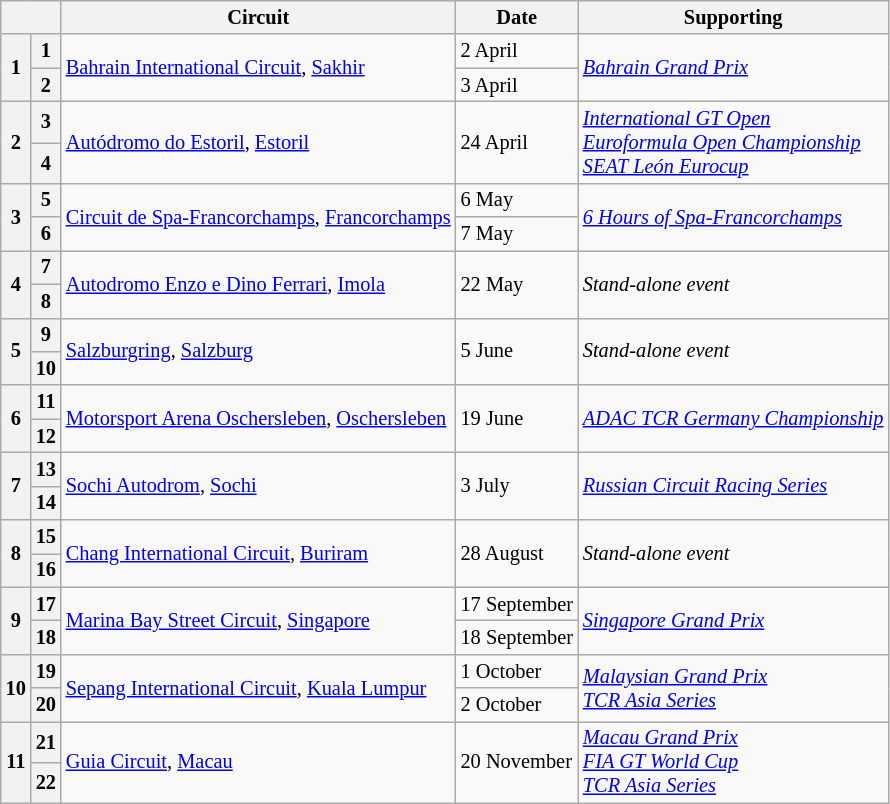<table class="wikitable" style="font-size: 85%">
<tr>
<th colspan=2></th>
<th>Circuit</th>
<th>Date</th>
<th>Supporting</th>
</tr>
<tr>
<th rowspan=2>1</th>
<th>1</th>
<td rowspan=2> <a href='#'>Bahrain International Circuit</a>, <a href='#'>Sakhir</a></td>
<td>2 April</td>
<td rowspan=2><em><a href='#'>Bahrain Grand Prix</a></em></td>
</tr>
<tr>
<th>2</th>
<td>3 April</td>
</tr>
<tr>
<th rowspan=2>2</th>
<th>3</th>
<td rowspan=2> <a href='#'>Autódromo do Estoril</a>, <a href='#'>Estoril</a></td>
<td rowspan=2>24 April</td>
<td rowspan=2><em><a href='#'>International GT Open</a></em><br><em><a href='#'>Euroformula Open Championship</a></em><br><em><a href='#'>SEAT León Eurocup</a></em></td>
</tr>
<tr>
<th>4</th>
</tr>
<tr>
<th rowspan=2>3</th>
<th>5</th>
<td rowspan=2> <a href='#'>Circuit de Spa-Francorchamps</a>, <a href='#'>Francorchamps</a></td>
<td>6 May</td>
<td rowspan=2><em><a href='#'>6 Hours of Spa-Francorchamps</a></em></td>
</tr>
<tr>
<th>6</th>
<td>7 May</td>
</tr>
<tr>
<th rowspan=2>4</th>
<th>7</th>
<td rowspan=2> <a href='#'>Autodromo Enzo e Dino Ferrari</a>, <a href='#'>Imola</a></td>
<td rowspan=2>22 May</td>
<td rowspan=2><em>Stand-alone event</em></td>
</tr>
<tr>
<th>8</th>
</tr>
<tr>
<th rowspan=2>5</th>
<th>9</th>
<td rowspan=2> <a href='#'>Salzburgring</a>, <a href='#'>Salzburg</a></td>
<td rowspan=2>5 June</td>
<td rowspan=2><em>Stand-alone event</em></td>
</tr>
<tr>
<th>10</th>
</tr>
<tr>
<th rowspan=2>6</th>
<th>11</th>
<td rowspan=2> <a href='#'>Motorsport Arena Oschersleben</a>, <a href='#'>Oschersleben</a></td>
<td rowspan=2>19 June</td>
<td rowspan=2><em><a href='#'>ADAC TCR Germany Championship</a></em></td>
</tr>
<tr>
<th>12</th>
</tr>
<tr>
<th rowspan=2>7</th>
<th>13</th>
<td rowspan=2> <a href='#'>Sochi Autodrom</a>, <a href='#'>Sochi</a></td>
<td rowspan=2>3 July</td>
<td rowspan=2><em><a href='#'>Russian Circuit Racing Series</a></em></td>
</tr>
<tr>
<th>14</th>
</tr>
<tr>
<th rowspan=2>8</th>
<th>15</th>
<td rowspan=2> <a href='#'>Chang International Circuit</a>, <a href='#'>Buriram</a></td>
<td rowspan=2>28 August</td>
<td rowspan=2><em>Stand-alone event</em></td>
</tr>
<tr>
<th>16</th>
</tr>
<tr>
<th rowspan=2>9</th>
<th>17</th>
<td rowspan=2> <a href='#'>Marina Bay Street Circuit</a>, <a href='#'>Singapore</a></td>
<td>17 September</td>
<td rowspan=2><em><a href='#'>Singapore Grand Prix</a></em></td>
</tr>
<tr>
<th>18</th>
<td>18 September</td>
</tr>
<tr>
<th rowspan=2>10</th>
<th>19</th>
<td rowspan=2> <a href='#'>Sepang International Circuit</a>, <a href='#'>Kuala Lumpur</a></td>
<td>1 October</td>
<td rowspan=2><em><a href='#'>Malaysian Grand Prix</a></em><br><em><a href='#'>TCR Asia Series</a></em></td>
</tr>
<tr>
<th>20</th>
<td>2 October</td>
</tr>
<tr>
<th rowspan=2>11</th>
<th>21</th>
<td rowspan=2> <a href='#'>Guia Circuit</a>, <a href='#'>Macau</a></td>
<td rowspan=2>20 November</td>
<td rowspan=2><em><a href='#'>Macau Grand Prix</a></em><br><em><a href='#'>FIA GT World Cup</a></em><br><em><a href='#'>TCR Asia Series</a></em></td>
</tr>
<tr>
<th>22</th>
</tr>
</table>
